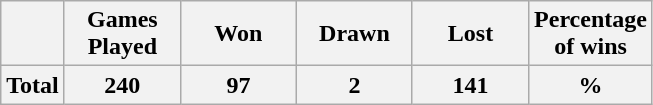<table class="wikitable" style="text-align: center;">
<tr>
<th></th>
<th width="70">Games Played</th>
<th width="70">Won</th>
<th width="70">Drawn</th>
<th width="70">Lost</th>
<th width="70">Percentage of wins</th>
</tr>
<tr>
<th>Total</th>
<th>240</th>
<th>97</th>
<th>2</th>
<th>141</th>
<th>%</th>
</tr>
</table>
